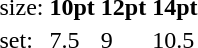<table style="margin-left:40px;">
<tr>
<td>size:</td>
<td><strong>10pt</strong></td>
<td><strong>12pt</strong></td>
<td><strong>14pt</strong></td>
</tr>
<tr>
<td>set:</td>
<td>7.5</td>
<td>9</td>
<td>10.5</td>
</tr>
</table>
